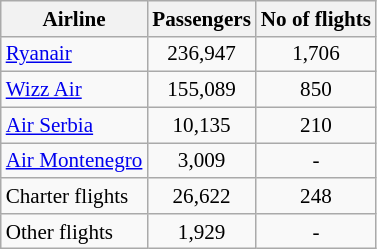<table class="wikitable sortable" style="font-size: 88%">
<tr>
<th>Airline</th>
<th>Passengers</th>
<th>No of flights</th>
</tr>
<tr>
<td> <a href='#'>Ryanair</a></td>
<td align="center">236,947</td>
<td align="center">1,706</td>
</tr>
<tr>
<td> <a href='#'>Wizz Air</a></td>
<td align="center">155,089</td>
<td align="center">850</td>
</tr>
<tr>
<td> <a href='#'>Air Serbia</a></td>
<td align="center">10,135</td>
<td align="center">210</td>
</tr>
<tr>
<td> <a href='#'>Air Montenegro</a></td>
<td align="center">3,009</td>
<td align="center">-</td>
</tr>
<tr>
<td>Charter flights</td>
<td align="center">26,622</td>
<td align="center">248</td>
</tr>
<tr>
<td>Other flights</td>
<td align="center">1,929</td>
<td align="center">-</td>
</tr>
</table>
